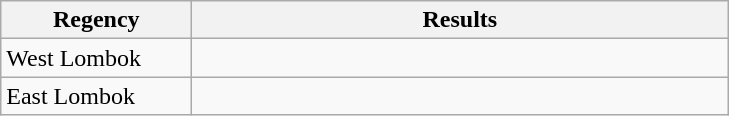<table class="wikitable sortable" style="text-align: center;">
<tr style="text-align: center;">
<th style="width: 120px;">Regency</th>
<th style="width: 350px;">Results</th>
</tr>
<tr>
<td style="text-align: left;">West Lombok</td>
<td></td>
</tr>
<tr>
<td style="text-align: left;">East Lombok</td>
<td></td>
</tr>
</table>
